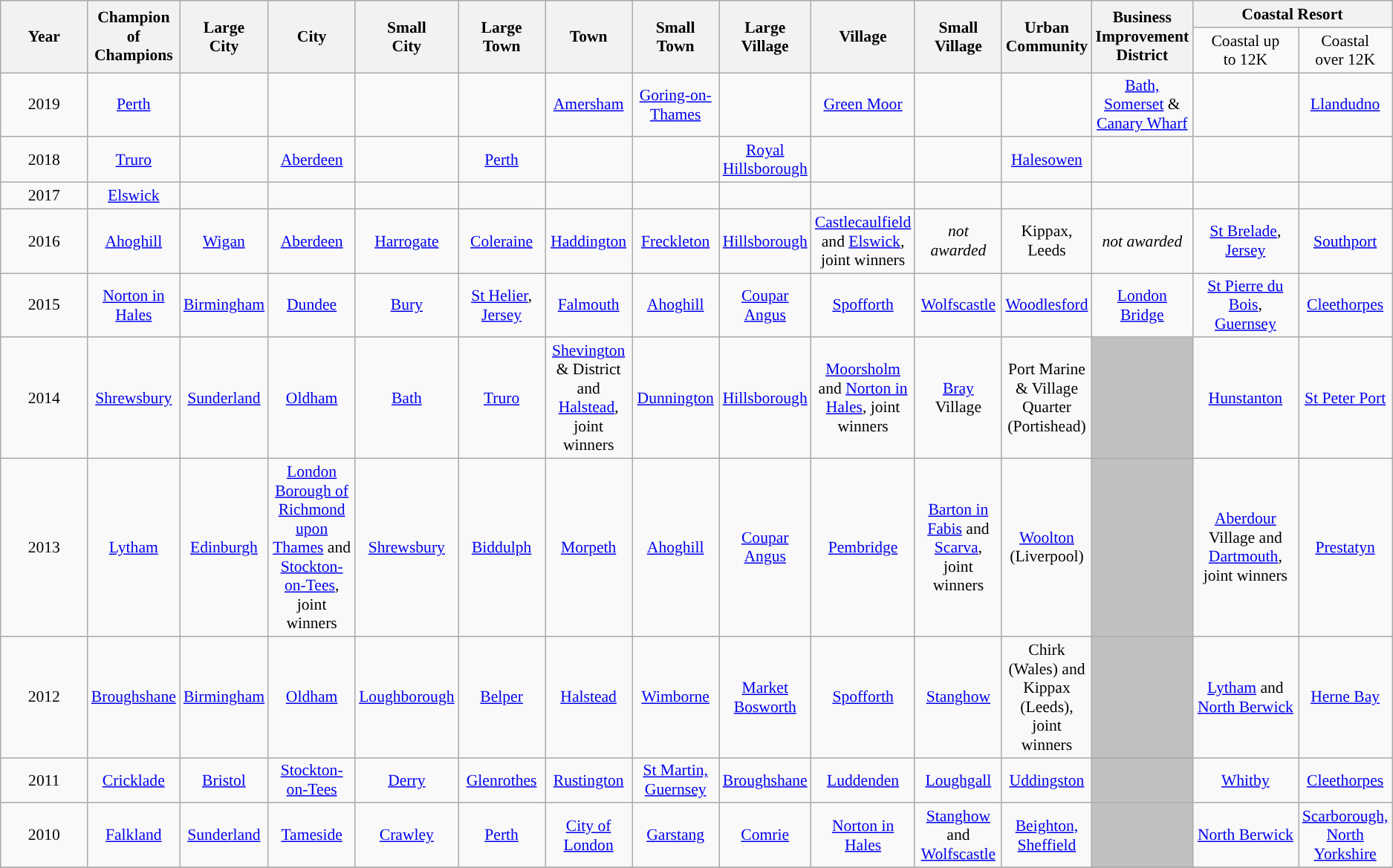<table class="wikitable sticky-header" style="text-align:center; font-size:90%">
<tr>
<th rowspan=2 style="width:6.25%;">Year</th>
<th rowspan=2 style="width:6.25%;">Champion of Champions</th>
<th rowspan=2 style="width:6.25%;">Large<br>City</th>
<th rowspan=2 style="width:6.25%;">City</th>
<th rowspan=2 style="width:6.25%;">Small<br>City</th>
<th rowspan=2 style="width:6.25%;">Large<br>Town</th>
<th rowspan=2 style="width:6.25%;">Town</th>
<th rowspan=2 style="width:6.25%;">Small<br>Town</th>
<th rowspan=2 style="width:6.25%;">Large<br>Village</th>
<th rowspan=2 style="width:6.25%;">Village</th>
<th rowspan=2 style="width:6.25%;">Small<br>Village</th>
<th rowspan=2 style="width:6.25%;">Urban<br>Community</th>
<th rowspan=2 style="width:6.25%;">Business <br>Improvement <br>District</th>
<th colspan="2" style="width:12.5%;">Coastal Resort</th>
</tr>
<tr>
<td>Coastal up to 12K</td>
<td>Coastal over 12K</td>
</tr>
<tr>
<td>2019</td>
<td><a href='#'>Perth</a></td>
<td></td>
<td></td>
<td></td>
<td></td>
<td><a href='#'>Amersham</a></td>
<td><a href='#'>Goring-on-Thames</a></td>
<td></td>
<td><a href='#'>Green Moor</a></td>
<td></td>
<td></td>
<td><a href='#'>Bath, Somerset</a> & <a href='#'>Canary Wharf</a></td>
<td></td>
<td><a href='#'>Llandudno</a></td>
</tr>
<tr>
<td>2018</td>
<td><a href='#'>Truro</a></td>
<td></td>
<td><a href='#'>Aberdeen</a></td>
<td></td>
<td><a href='#'>Perth</a></td>
<td></td>
<td></td>
<td><a href='#'>Royal Hillsborough</a></td>
<td></td>
<td></td>
<td><a href='#'>Halesowen</a></td>
<td></td>
<td></td>
<td></td>
</tr>
<tr>
<td>2017</td>
<td><a href='#'>Elswick</a></td>
<td></td>
<td></td>
<td></td>
<td></td>
<td></td>
<td></td>
<td></td>
<td></td>
<td></td>
<td></td>
<td></td>
<td></td>
<td></td>
</tr>
<tr>
<td>2016</td>
<td><a href='#'>Ahoghill</a></td>
<td><a href='#'>Wigan</a></td>
<td><a href='#'>Aberdeen</a></td>
<td><a href='#'>Harrogate</a></td>
<td><a href='#'>Coleraine</a></td>
<td><a href='#'>Haddington</a></td>
<td><a href='#'>Freckleton</a></td>
<td><a href='#'>Hillsborough</a></td>
<td><a href='#'>Castlecaulfield</a> and <a href='#'>Elswick</a>, joint winners</td>
<td><em>not awarded</em></td>
<td>Kippax, <br> Leeds</td>
<td><em>not awarded</em></td>
<td><a href='#'>St Brelade</a>, <a href='#'>Jersey</a></td>
<td><a href='#'>Southport</a></td>
</tr>
<tr>
<td>2015</td>
<td><a href='#'>Norton in Hales</a></td>
<td><a href='#'>Birmingham</a></td>
<td><a href='#'>Dundee</a></td>
<td><a href='#'>Bury</a></td>
<td><a href='#'>St Helier</a>, <a href='#'>Jersey</a></td>
<td><a href='#'>Falmouth</a></td>
<td><a href='#'>Ahoghill</a></td>
<td><a href='#'>Coupar Angus</a></td>
<td><a href='#'>Spofforth</a></td>
<td><a href='#'>Wolfscastle</a></td>
<td><a href='#'>Woodlesford</a></td>
<td><a href='#'>London Bridge</a></td>
<td><a href='#'>St Pierre du Bois</a>, <a href='#'>Guernsey</a></td>
<td><a href='#'>Cleethorpes</a></td>
</tr>
<tr>
<td>2014</td>
<td><a href='#'>Shrewsbury</a></td>
<td><a href='#'>Sunderland</a></td>
<td><a href='#'>Oldham</a></td>
<td><a href='#'>Bath</a></td>
<td><a href='#'>Truro</a></td>
<td><a href='#'>Shevington</a> & District and <a href='#'>Halstead</a>, joint winners</td>
<td><a href='#'>Dunnington</a></td>
<td><a href='#'>Hillsborough</a></td>
<td><a href='#'>Moorsholm</a> and <a href='#'>Norton in Hales</a>, joint winners</td>
<td><a href='#'>Bray</a> Village</td>
<td>Port Marine & Village Quarter (Portishead)</td>
<td style="background: #C0C0C0;"></td>
<td><a href='#'>Hunstanton</a></td>
<td><a href='#'>St Peter Port</a></td>
</tr>
<tr>
<td>2013</td>
<td><a href='#'>Lytham</a></td>
<td><a href='#'>Edinburgh</a></td>
<td><a href='#'>London Borough of Richmond upon Thames</a> and <a href='#'>Stockton-on-Tees</a>,<br>joint winners</td>
<td><a href='#'>Shrewsbury</a></td>
<td><a href='#'>Biddulph</a></td>
<td><a href='#'>Morpeth</a></td>
<td><a href='#'>Ahoghill</a></td>
<td><a href='#'>Coupar Angus</a></td>
<td><a href='#'>Pembridge</a></td>
<td><a href='#'>Barton in Fabis</a> and <a href='#'>Scarva</a>, joint winners</td>
<td><a href='#'>Woolton</a> (Liverpool)</td>
<td style="background: #C0C0C0;"></td>
<td><a href='#'>Aberdour</a> Village and <a href='#'>Dartmouth</a>, joint winners</td>
<td><a href='#'>Prestatyn</a></td>
</tr>
<tr>
<td>2012</td>
<td><a href='#'>Broughshane</a></td>
<td><a href='#'>Birmingham</a></td>
<td><a href='#'>Oldham</a></td>
<td><a href='#'>Loughborough</a></td>
<td><a href='#'>Belper</a></td>
<td><a href='#'>Halstead</a></td>
<td><a href='#'>Wimborne</a></td>
<td><a href='#'>Market Bosworth</a></td>
<td><a href='#'>Spofforth</a></td>
<td><a href='#'>Stanghow</a></td>
<td>Chirk (Wales) and Kippax (Leeds), joint winners</td>
<td style="background: #C0C0C0;"></td>
<td><a href='#'>Lytham</a> and <a href='#'>North Berwick</a></td>
<td><a href='#'>Herne Bay</a></td>
</tr>
<tr>
<td>2011</td>
<td><a href='#'>Cricklade</a></td>
<td><a href='#'>Bristol</a></td>
<td><a href='#'>Stockton-on-Tees</a></td>
<td><a href='#'>Derry</a></td>
<td><a href='#'>Glenrothes</a></td>
<td><a href='#'>Rustington</a></td>
<td><a href='#'>St Martin, Guernsey</a></td>
<td><a href='#'>Broughshane</a></td>
<td><a href='#'>Luddenden</a></td>
<td><a href='#'>Loughgall</a></td>
<td><a href='#'>Uddingston</a></td>
<td style="background: #C0C0C0;"></td>
<td><a href='#'>Whitby</a></td>
<td><a href='#'>Cleethorpes</a></td>
</tr>
<tr>
<td>2010</td>
<td><a href='#'>Falkland</a></td>
<td><a href='#'>Sunderland</a></td>
<td><a href='#'>Tameside</a></td>
<td><a href='#'>Crawley</a></td>
<td><a href='#'>Perth</a></td>
<td><a href='#'>City of London</a></td>
<td><a href='#'>Garstang</a></td>
<td><a href='#'>Comrie</a></td>
<td><a href='#'>Norton in Hales</a></td>
<td><a href='#'>Stanghow</a> and <a href='#'>Wolfscastle</a></td>
<td><a href='#'>Beighton, Sheffield</a></td>
<td style="background: #C0C0C0;"></td>
<td><a href='#'>North Berwick</a></td>
<td><a href='#'>Scarborough, North Yorkshire</a></td>
</tr>
<tr>
</tr>
</table>
